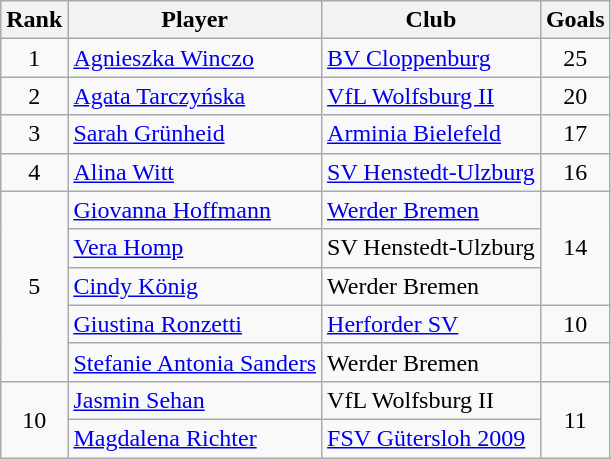<table class="wikitable" style="text-align:center">
<tr>
<th>Rank</th>
<th>Player</th>
<th>Club</th>
<th>Goals</th>
</tr>
<tr>
<td>1</td>
<td align="left"> <a href='#'>Agnieszka Winczo</a></td>
<td align="left"><a href='#'>BV Cloppenburg</a></td>
<td>25</td>
</tr>
<tr>
<td>2</td>
<td align="left"> <a href='#'>Agata Tarczyńska</a></td>
<td align="left"><a href='#'>VfL Wolfsburg II</a></td>
<td>20</td>
</tr>
<tr>
<td>3</td>
<td align="left"> <a href='#'>Sarah Grünheid</a></td>
<td align="left"><a href='#'>Arminia Bielefeld</a></td>
<td>17</td>
</tr>
<tr>
<td>4</td>
<td align="left"> <a href='#'>Alina Witt</a></td>
<td align="left"><a href='#'>SV Henstedt-Ulzburg</a></td>
<td>16</td>
</tr>
<tr>
<td rowspan=5>5</td>
<td align="left"> <a href='#'>Giovanna Hoffmann</a></td>
<td align="left"><a href='#'>Werder Bremen</a></td>
<td rowspan=3>14</td>
</tr>
<tr>
<td align="left"> <a href='#'>Vera Homp</a></td>
<td align="left">SV Henstedt-Ulzburg</td>
</tr>
<tr>
<td align="left"> <a href='#'>Cindy König</a></td>
<td align="left">Werder Bremen</td>
</tr>
<tr>
<td align="left"> <a href='#'>Giustina Ronzetti</a></td>
<td align="left"><a href='#'>Herforder SV</a></td>
<td>10</td>
</tr>
<tr>
<td align="left"> <a href='#'>Stefanie Antonia Sanders</a></td>
<td align="left">Werder Bremen</td>
</tr>
<tr>
<td rowspan=2>10</td>
<td align="left"> <a href='#'>Jasmin Sehan</a></td>
<td align="left">VfL Wolfsburg II</td>
<td rowspan=2>11</td>
</tr>
<tr>
<td align="left"> <a href='#'>Magdalena Richter</a></td>
<td align="left"><a href='#'>FSV Gütersloh 2009</a></td>
</tr>
</table>
